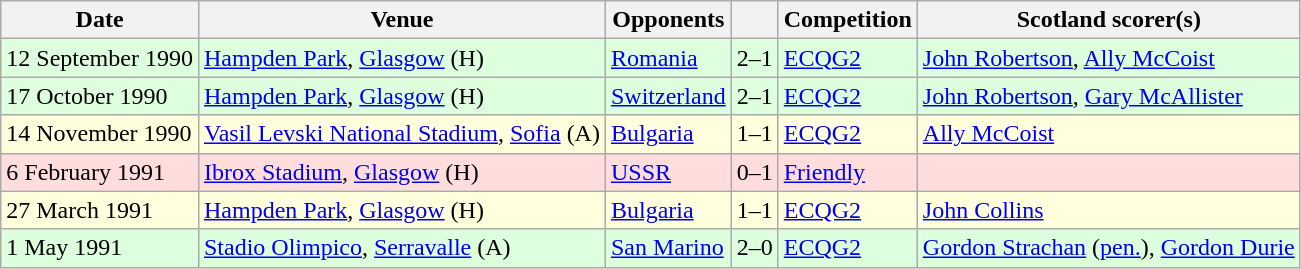<table class="wikitable">
<tr>
<th>Date</th>
<th>Venue</th>
<th>Opponents</th>
<th></th>
<th>Competition</th>
<th>Scotland scorer(s)</th>
</tr>
<tr bgcolor=#ddffdd>
<td>12 September 1990</td>
<td><a href='#'>Hampden Park</a>, <a href='#'>Glasgow</a> (H)</td>
<td> <a href='#'>Romania</a></td>
<td align=center>2–1</td>
<td><a href='#'>ECQG2</a></td>
<td><a href='#'>John Robertson</a>, <a href='#'>Ally McCoist</a></td>
</tr>
<tr bgcolor=#ddffdd>
<td>17 October 1990</td>
<td><a href='#'>Hampden Park</a>, <a href='#'>Glasgow</a> (H)</td>
<td> <a href='#'>Switzerland</a></td>
<td align=center>2–1</td>
<td><a href='#'>ECQG2</a></td>
<td><a href='#'>John Robertson</a>, <a href='#'>Gary McAllister</a></td>
</tr>
<tr bgcolor=#ffffdd>
<td>14 November 1990</td>
<td><a href='#'>Vasil Levski National Stadium</a>, <a href='#'>Sofia</a> (A)</td>
<td> <a href='#'>Bulgaria</a></td>
<td align=center>1–1</td>
<td><a href='#'>ECQG2</a></td>
<td><a href='#'>Ally McCoist</a></td>
</tr>
<tr bgcolor=#ffdddd>
<td>6 February 1991</td>
<td><a href='#'>Ibrox Stadium</a>, <a href='#'>Glasgow</a> (H)</td>
<td> <a href='#'>USSR</a></td>
<td align=center>0–1</td>
<td><a href='#'>Friendly</a></td>
<td></td>
</tr>
<tr bgcolor=#ffffdd>
<td>27 March 1991</td>
<td><a href='#'>Hampden Park</a>, <a href='#'>Glasgow</a> (H)</td>
<td> <a href='#'>Bulgaria</a></td>
<td align=center>1–1</td>
<td><a href='#'>ECQG2</a></td>
<td><a href='#'>John Collins</a></td>
</tr>
<tr bgcolor=#ddffdd>
<td>1 May 1991</td>
<td><a href='#'>Stadio Olimpico</a>, <a href='#'>Serravalle</a> (A)</td>
<td> <a href='#'>San Marino</a></td>
<td align=center>2–0</td>
<td><a href='#'>ECQG2</a></td>
<td><a href='#'>Gordon Strachan</a> (<a href='#'>pen.</a>), <a href='#'>Gordon Durie</a></td>
</tr>
</table>
